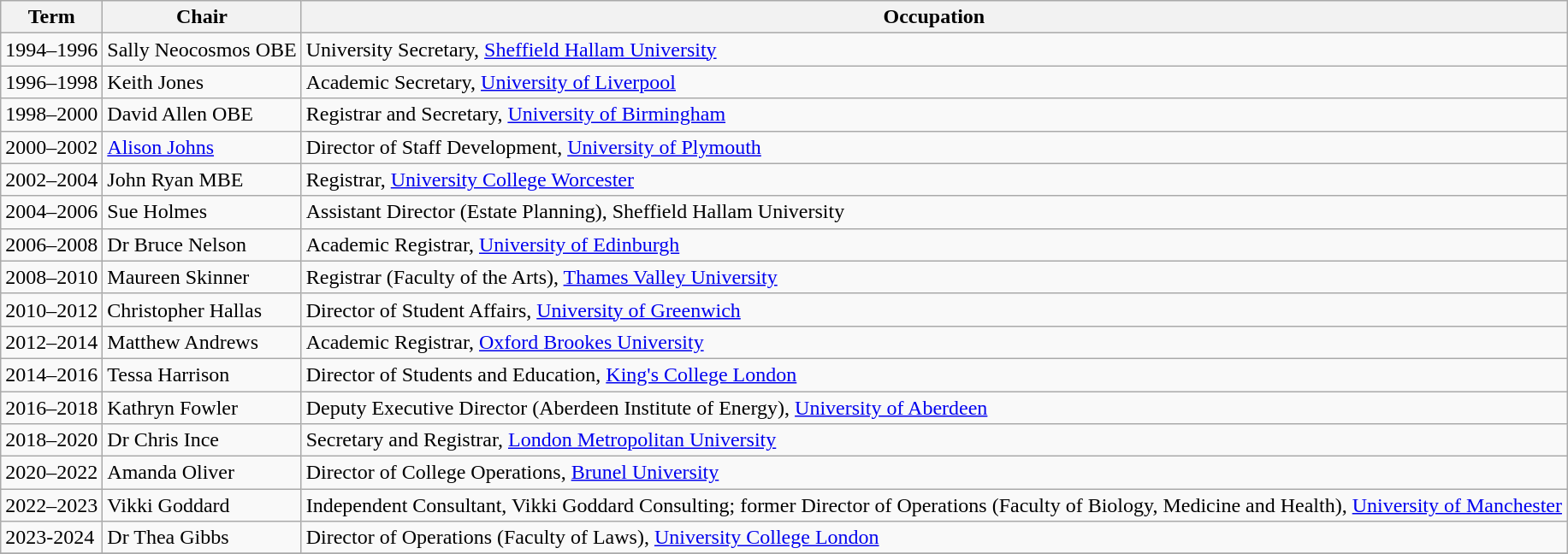<table class="wikitable" style="text-align:left">
<tr>
<th>Term</th>
<th>Chair</th>
<th>Occupation</th>
</tr>
<tr>
<td>1994–1996</td>
<td>Sally Neocosmos OBE</td>
<td>University Secretary, <a href='#'>Sheffield Hallam University</a></td>
</tr>
<tr>
<td>1996–1998</td>
<td>Keith Jones</td>
<td>Academic Secretary, <a href='#'>University of Liverpool</a></td>
</tr>
<tr>
<td>1998–2000</td>
<td>David Allen OBE</td>
<td>Registrar and Secretary, <a href='#'>University of Birmingham</a></td>
</tr>
<tr>
<td>2000–2002</td>
<td><a href='#'>Alison Johns</a></td>
<td>Director of Staff Development, <a href='#'>University of Plymouth</a></td>
</tr>
<tr>
<td>2002–2004</td>
<td>John Ryan MBE</td>
<td>Registrar, <a href='#'>University College Worcester</a></td>
</tr>
<tr>
<td>2004–2006</td>
<td>Sue Holmes</td>
<td>Assistant Director (Estate Planning), Sheffield Hallam University</td>
</tr>
<tr>
<td>2006–2008</td>
<td>Dr Bruce Nelson</td>
<td>Academic Registrar, <a href='#'>University of Edinburgh</a></td>
</tr>
<tr>
<td>2008–2010</td>
<td>Maureen Skinner</td>
<td>Registrar (Faculty of the Arts), <a href='#'>Thames Valley University</a></td>
</tr>
<tr>
<td>2010–2012</td>
<td>Christopher Hallas</td>
<td>Director of Student Affairs, <a href='#'>University of Greenwich</a></td>
</tr>
<tr>
<td>2012–2014</td>
<td>Matthew Andrews</td>
<td>Academic Registrar, <a href='#'>Oxford Brookes University</a></td>
</tr>
<tr>
<td>2014–2016</td>
<td>Tessa Harrison</td>
<td>Director of Students and Education, <a href='#'>King's College London</a></td>
</tr>
<tr>
<td>2016–2018</td>
<td>Kathryn Fowler</td>
<td>Deputy Executive Director (Aberdeen Institute of Energy), <a href='#'>University of Aberdeen</a></td>
</tr>
<tr>
<td>2018–2020</td>
<td>Dr Chris Ince</td>
<td>Secretary and Registrar, <a href='#'>London Metropolitan University</a></td>
</tr>
<tr>
<td>2020–2022</td>
<td>Amanda Oliver</td>
<td>Director of College Operations, <a href='#'>Brunel University</a></td>
</tr>
<tr>
<td>2022–2023</td>
<td>Vikki Goddard</td>
<td>Independent Consultant, Vikki Goddard Consulting; former Director of Operations (Faculty of Biology, Medicine and Health), <a href='#'>University of Manchester</a></td>
</tr>
<tr>
<td>2023-2024</td>
<td>Dr Thea Gibbs</td>
<td>Director of Operations (Faculty of Laws), <a href='#'>University College London</a></td>
</tr>
<tr>
</tr>
</table>
